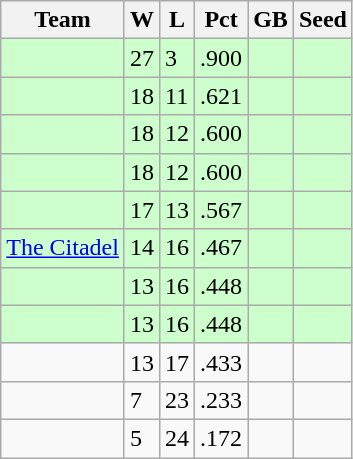<table class="wikitable">
<tr>
<th>Team</th>
<th>W</th>
<th>L</th>
<th>Pct</th>
<th>GB</th>
<th>Seed</th>
</tr>
<tr bgcolor="#ccffcc">
<td></td>
<td>27</td>
<td>3</td>
<td>.900</td>
<td></td>
<td></td>
</tr>
<tr bgcolor="#ccffcc">
<td></td>
<td>18</td>
<td>11</td>
<td>.621</td>
<td></td>
<td></td>
</tr>
<tr bgcolor="#ccffcc">
<td></td>
<td>18</td>
<td>12</td>
<td>.600</td>
<td></td>
<td></td>
</tr>
<tr bgcolor="#ccffcc">
<td></td>
<td>18</td>
<td>12</td>
<td>.600</td>
<td></td>
<td></td>
</tr>
<tr bgcolor="#ccffcc">
<td></td>
<td>17</td>
<td>13</td>
<td>.567</td>
<td></td>
<td></td>
</tr>
<tr bgcolor="#ccffcc">
<td><a href='#'>The Citadel</a></td>
<td>14</td>
<td>16</td>
<td>.467</td>
<td></td>
<td></td>
</tr>
<tr bgcolor="#ccffcc">
<td></td>
<td>13</td>
<td>16</td>
<td>.448</td>
<td></td>
<td></td>
</tr>
<tr bgcolor="#ccffcc">
<td></td>
<td>13</td>
<td>16</td>
<td>.448</td>
<td></td>
<td></td>
</tr>
<tr>
<td></td>
<td>13</td>
<td>17</td>
<td>.433</td>
<td></td>
<td></td>
</tr>
<tr>
<td></td>
<td>7</td>
<td>23</td>
<td>.233</td>
<td></td>
<td></td>
</tr>
<tr>
<td></td>
<td>5</td>
<td>24</td>
<td>.172</td>
<td></td>
<td></td>
</tr>
</table>
